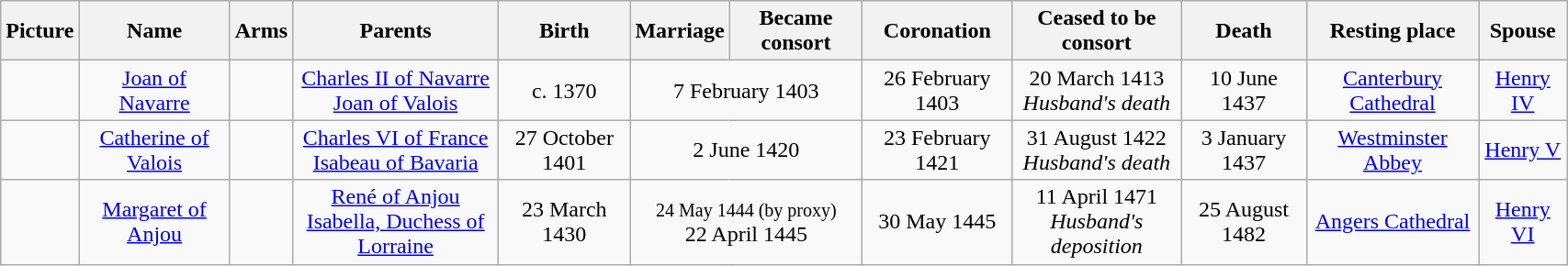<table width=90% class="wikitable" style="text-align:center;">
<tr>
<th>Picture</th>
<th>Name</th>
<th>Arms</th>
<th>Parents</th>
<th>Birth</th>
<th>Marriage</th>
<th>Became consort</th>
<th>Coronation</th>
<th>Ceased to be consort</th>
<th>Death</th>
<th>Resting place</th>
<th>Spouse</th>
</tr>
<tr>
<td></td>
<td><a href='#'>Joan of Navarre</a></td>
<td></td>
<td><a href='#'>Charles II of Navarre</a> <br> <a href='#'>Joan of Valois</a></td>
<td>c. 1370</td>
<td colspan="2">7 February 1403</td>
<td>26 February 1403</td>
<td>20 March 1413<br><em>Husband's death</em></td>
<td>10 June 1437</td>
<td><a href='#'>Canterbury Cathedral</a></td>
<td><a href='#'>Henry IV</a></td>
</tr>
<tr>
<td></td>
<td><a href='#'>Catherine of Valois</a></td>
<td></td>
<td><a href='#'>Charles VI of France</a> <br> <a href='#'>Isabeau of Bavaria</a></td>
<td>27 October 1401</td>
<td align="center" colspan="2">2 June 1420</td>
<td>23 February 1421</td>
<td>31 August 1422<br><em>Husband's death</em></td>
<td>3 January 1437</td>
<td><a href='#'>Westminster Abbey</a></td>
<td><a href='#'>Henry V</a></td>
</tr>
<tr>
<td></td>
<td><a href='#'>Margaret of Anjou</a></td>
<td></td>
<td><a href='#'>René of Anjou</a> <br> <a href='#'>Isabella, Duchess of Lorraine</a></td>
<td>23 March 1430</td>
<td colspan="2"><small>24 May 1444 (by proxy)</small><br>22 April 1445</td>
<td>30 May 1445</td>
<td>11 April 1471<br><em>Husband's deposition</em></td>
<td>25 August 1482</td>
<td><a href='#'>Angers Cathedral</a></td>
<td><a href='#'>Henry VI</a></td>
</tr>
</table>
